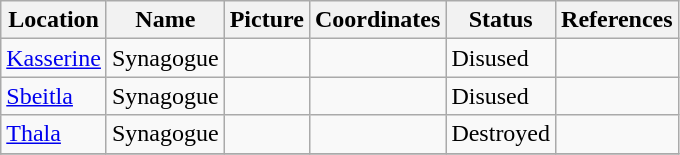<table class="wikitable sortable">
<tr>
<th>Location</th>
<th>Name</th>
<th>Picture</th>
<th>Coordinates</th>
<th>Status</th>
<th>References</th>
</tr>
<tr>
<td><a href='#'>Kasserine</a></td>
<td>Synagogue</td>
<td align=center></td>
<td></td>
<td>Disused</td>
<td></td>
</tr>
<tr>
<td><a href='#'>Sbeitla</a></td>
<td>Synagogue</td>
<td align=center></td>
<td></td>
<td>Disused</td>
<td></td>
</tr>
<tr>
<td><a href='#'>Thala</a></td>
<td>Synagogue</td>
<td align=center></td>
<td></td>
<td>Destroyed</td>
<td></td>
</tr>
<tr>
</tr>
</table>
